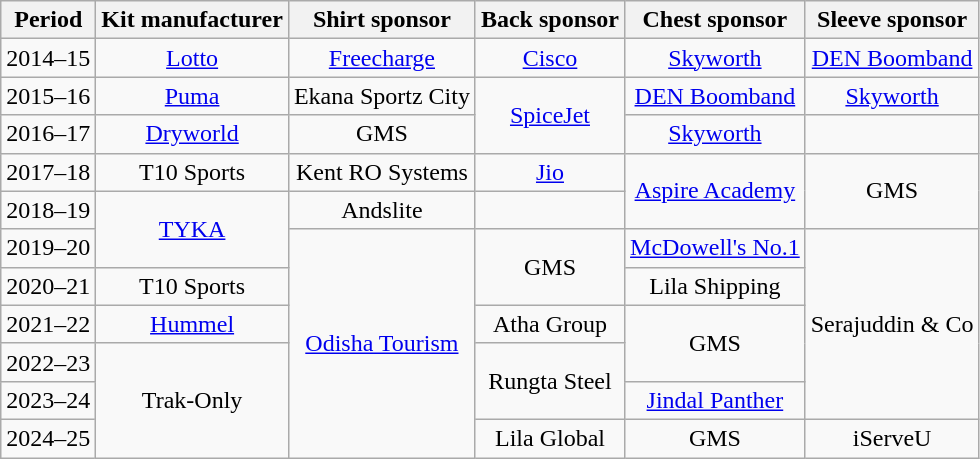<table class="wikitable" style="text-align:center;margin-left:1em;float:center">
<tr>
<th>Period</th>
<th>Kit manufacturer</th>
<th>Shirt sponsor</th>
<th>Back sponsor</th>
<th>Chest sponsor</th>
<th>Sleeve sponsor</th>
</tr>
<tr>
<td>2014–15</td>
<td><a href='#'>Lotto</a></td>
<td><a href='#'>Freecharge</a></td>
<td><a href='#'>Cisco</a></td>
<td><a href='#'>Skyworth</a></td>
<td><a href='#'>DEN Boomband</a></td>
</tr>
<tr>
<td>2015–16</td>
<td><a href='#'>Puma</a></td>
<td>Ekana Sportz City</td>
<td rowspan=2><a href='#'>SpiceJet</a></td>
<td><a href='#'>DEN Boomband</a></td>
<td><a href='#'>Skyworth</a></td>
</tr>
<tr>
<td>2016–17</td>
<td><a href='#'>Dryworld</a></td>
<td>GMS</td>
<td><a href='#'>Skyworth</a></td>
<td></td>
</tr>
<tr>
<td>2017–18</td>
<td>T10 Sports</td>
<td>Kent RO Systems</td>
<td><a href='#'>Jio</a></td>
<td rowspan=2><a href='#'>Aspire Academy</a></td>
<td rowspan=2>GMS</td>
</tr>
<tr>
<td>2018–19</td>
<td rowspan=2><a href='#'>TYKA</a></td>
<td>Andslite</td>
<td></td>
</tr>
<tr>
<td>2019–20</td>
<td rowspan="6"><a href='#'>Odisha Tourism</a></td>
<td rowspan="2">GMS</td>
<td><a href='#'>McDowell's No.1</a></td>
<td rowspan="5">Serajuddin & Co</td>
</tr>
<tr>
<td>2020–21</td>
<td>T10 Sports</td>
<td>Lila Shipping</td>
</tr>
<tr>
<td>2021–22</td>
<td><a href='#'>Hummel</a></td>
<td>Atha Group</td>
<td rowspan="2">GMS</td>
</tr>
<tr>
<td>2022–23</td>
<td rowspan="3">Trak-Only</td>
<td rowspan="2">Rungta Steel</td>
</tr>
<tr>
<td>2023–24</td>
<td><a href='#'>Jindal Panther</a></td>
</tr>
<tr>
<td>2024–25</td>
<td>Lila Global</td>
<td>GMS</td>
<td>iServeU</td>
</tr>
</table>
